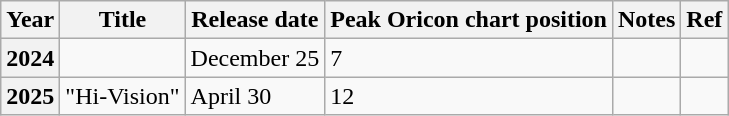<table class="wikitable" text-align: center>
<tr>
<th>Year</th>
<th>Title</th>
<th>Release date</th>
<th>Peak Oricon chart position</th>
<th>Notes</th>
<th>Ref</th>
</tr>
<tr>
<th>2024</th>
<td></td>
<td>December 25</td>
<td>7</td>
<td></td>
<td></td>
</tr>
<tr>
<th>2025</th>
<td>"Hi-Vision"</td>
<td>April 30</td>
<td>12</td>
<td></td>
<td></td>
</tr>
</table>
